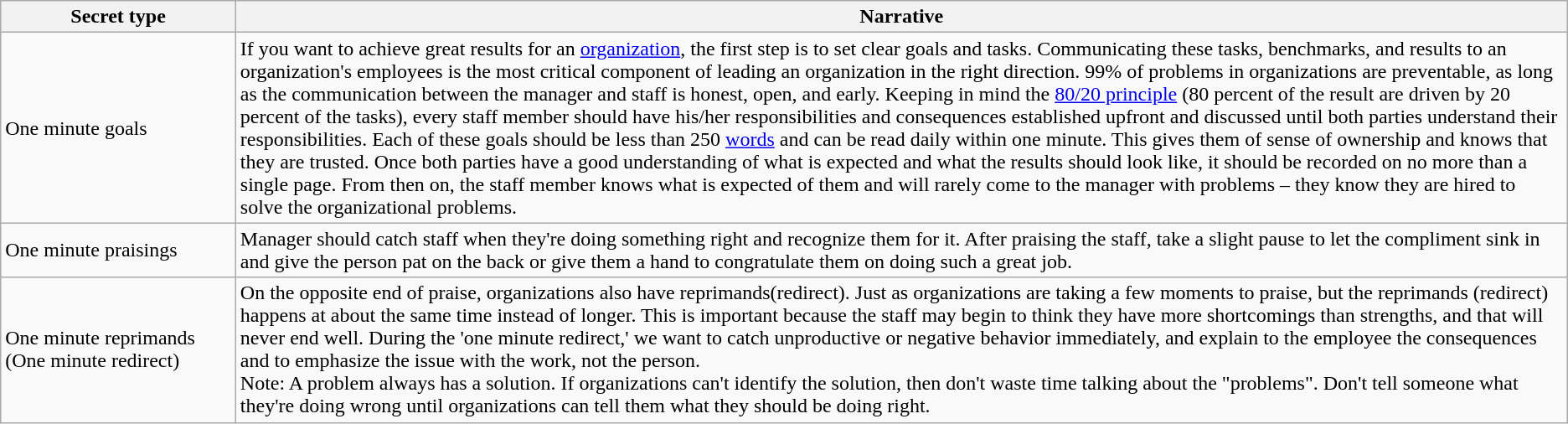<table class="wikitable">
<tr>
<th width="15%">Secret type</th>
<th width="85%">Narrative</th>
</tr>
<tr>
<td>One minute goals</td>
<td>If you want to achieve great results for an <a href='#'>organization</a>, the first step is to set clear goals and tasks. Communicating these tasks, benchmarks, and results to an organization's employees is the most critical component of leading an organization in the right direction. 99% of problems in organizations are preventable, as long as the communication between the manager and staff is honest, open, and early.  Keeping in mind the <a href='#'>80/20 principle</a> (80 percent of the result are driven by 20 percent of the tasks), every staff member should have his/her responsibilities and consequences established upfront and discussed until both parties understand their responsibilities. Each of these goals should be less than 250 <a href='#'>words</a> and can be read daily within one minute. This gives them of sense of ownership and knows that they are trusted. Once both parties have a good understanding of what is expected and what the results should look like, it should be recorded on no more than a single page. From then on, the staff member knows what is expected of them and will rarely come to the manager with problems – they know they are hired to solve the organizational problems.</td>
</tr>
<tr>
<td>One minute praisings</td>
<td>Manager should catch staff when they're doing something right and recognize them for it. After praising the staff, take a slight pause to let the compliment sink in and give the person pat on the back or give them a hand to congratulate them on doing such a great job.</td>
</tr>
<tr>
<td>One minute reprimands (One minute redirect)</td>
<td>On the opposite end of praise, organizations also have reprimands(redirect). Just as organizations are taking a few moments to praise, but the reprimands (redirect) happens at about the same time instead of longer. This is important because the staff may begin to think they have more shortcomings than strengths, and that will never end well. During the 'one minute redirect,' we want to catch unproductive or negative behavior immediately, and explain to the employee the consequences and to emphasize the issue with the work, not the person.<br>Note: A problem always has a solution. If organizations can't identify the solution, then don't waste time talking about the "problems". Don't tell someone what they're doing wrong until organizations can tell them what they should be doing right.</td>
</tr>
</table>
